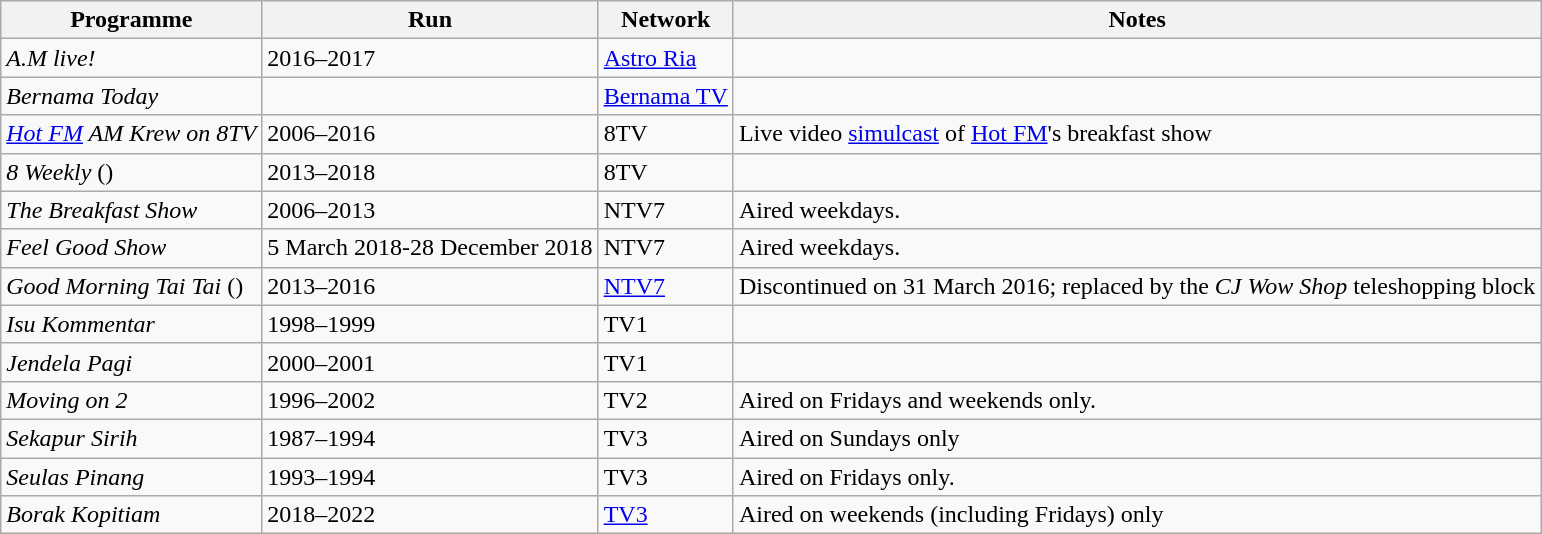<table class="wikitable">
<tr>
<th>Programme</th>
<th>Run</th>
<th>Network</th>
<th>Notes</th>
</tr>
<tr>
<td><em>A.M live!</em></td>
<td>2016–2017</td>
<td><a href='#'>Astro Ria</a></td>
<td></td>
</tr>
<tr>
<td><em>Bernama Today</em></td>
<td></td>
<td><a href='#'>Bernama TV</a></td>
<td></td>
</tr>
<tr>
<td><em><a href='#'>Hot FM</a> AM Krew on 8TV</em></td>
<td>2006–2016</td>
<td>8TV</td>
<td>Live video <a href='#'>simulcast</a> of <a href='#'>Hot FM</a>'s breakfast show</td>
</tr>
<tr>
<td><em>8 Weekly</em> ()</td>
<td>2013–2018</td>
<td>8TV</td>
<td></td>
</tr>
<tr>
<td><em>The Breakfast Show</em></td>
<td>2006–2013</td>
<td>NTV7</td>
<td>Aired weekdays.</td>
</tr>
<tr>
<td><em>Feel Good Show</em></td>
<td>5 March 2018-28 December 2018</td>
<td>NTV7</td>
<td>Aired weekdays.</td>
</tr>
<tr>
<td><em>Good Morning Tai Tai</em> ()</td>
<td>2013–2016</td>
<td><a href='#'>NTV7</a></td>
<td>Discontinued on 31 March 2016; replaced by the <em>CJ Wow Shop</em> teleshopping block</td>
</tr>
<tr>
<td><em>Isu Kommentar</em></td>
<td>1998–1999</td>
<td>TV1</td>
<td></td>
</tr>
<tr>
<td><em>Jendela Pagi</em></td>
<td>2000–2001</td>
<td>TV1</td>
<td></td>
</tr>
<tr>
<td><em>Moving on 2</em></td>
<td>1996–2002</td>
<td>TV2</td>
<td>Aired on Fridays and weekends only.</td>
</tr>
<tr>
<td><em>Sekapur Sirih</em></td>
<td>1987–1994</td>
<td>TV3</td>
<td>Aired on Sundays only</td>
</tr>
<tr>
<td><em>Seulas Pinang</em></td>
<td>1993–1994</td>
<td>TV3</td>
<td>Aired on Fridays only.</td>
</tr>
<tr>
<td><em>Borak Kopitiam</em></td>
<td>2018–2022</td>
<td><a href='#'>TV3</a></td>
<td>Aired on weekends (including Fridays) only</td>
</tr>
</table>
